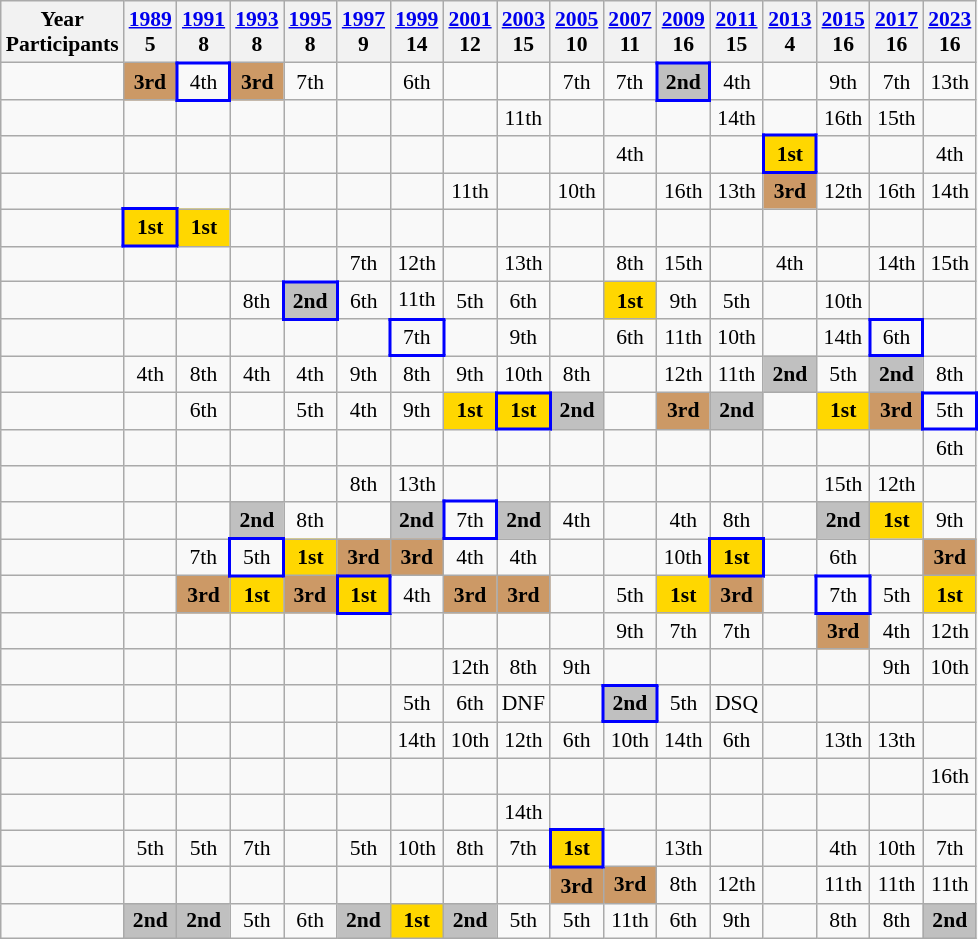<table class="wikitable" style="text-align:center; font-size:90%">
<tr>
<th>Year <br> Participants</th>
<th><a href='#'>1989</a> <br> 5</th>
<th><a href='#'>1991</a> <br> 8</th>
<th><a href='#'>1993</a> <br> 8</th>
<th><a href='#'>1995</a> <br> 8</th>
<th><a href='#'>1997</a> <br> 9</th>
<th><a href='#'>1999</a> <br> 14</th>
<th><a href='#'>2001</a> <br> 12</th>
<th><a href='#'>2003</a> <br> 15</th>
<th><a href='#'>2005</a> <br> 10</th>
<th><a href='#'>2007</a> <br> 11</th>
<th><a href='#'>2009</a> <br> 16</th>
<th><a href='#'>2011</a> <br> 15</th>
<th><a href='#'>2013</a> <br> 4</th>
<th><a href='#'>2015</a> <br> 16</th>
<th><a href='#'>2017</a> <br> 16</th>
<th><a href='#'>2023</a> <br> 16</th>
</tr>
<tr>
<td align=left></td>
<td style="background:#c96;"><strong>3rd</strong></td>
<td style="border: 2px solid blue">4th</td>
<td style="background:#c96;"><strong>3rd</strong></td>
<td>7th</td>
<td></td>
<td>6th</td>
<td></td>
<td></td>
<td>7th</td>
<td>7th</td>
<td style="border: 2px solid blue" bgcolor=silver><strong>2nd</strong></td>
<td>4th</td>
<td></td>
<td>9th</td>
<td>7th</td>
<td>13th</td>
</tr>
<tr>
<td align=left></td>
<td></td>
<td></td>
<td></td>
<td></td>
<td></td>
<td></td>
<td></td>
<td>11th</td>
<td></td>
<td></td>
<td></td>
<td>14th</td>
<td></td>
<td>16th</td>
<td>15th</td>
<td></td>
</tr>
<tr>
<td align=left></td>
<td></td>
<td></td>
<td></td>
<td></td>
<td></td>
<td></td>
<td></td>
<td></td>
<td></td>
<td>4th</td>
<td></td>
<td></td>
<td style="border: 2px solid blue" bgcolor=gold><strong>1st</strong></td>
<td></td>
<td></td>
<td>4th</td>
</tr>
<tr>
<td align=left></td>
<td></td>
<td></td>
<td></td>
<td></td>
<td></td>
<td></td>
<td>11th</td>
<td></td>
<td>10th</td>
<td></td>
<td>16th</td>
<td>13th</td>
<td style="background:#c96;"><strong>3rd</strong></td>
<td>12th</td>
<td>16th</td>
<td>14th</td>
</tr>
<tr>
<td align=left></td>
<td style="border: 2px solid blue" bgcolor=gold><strong>1st</strong></td>
<td bgcolor=gold><strong>1st</strong></td>
<td></td>
<td></td>
<td></td>
<td></td>
<td></td>
<td></td>
<td></td>
<td></td>
<td></td>
<td></td>
<td></td>
<td></td>
<td></td>
<td></td>
</tr>
<tr>
<td align=left></td>
<td></td>
<td></td>
<td></td>
<td></td>
<td>7th</td>
<td>12th</td>
<td></td>
<td>13th</td>
<td></td>
<td>8th</td>
<td>15th</td>
<td></td>
<td>4th</td>
<td></td>
<td>14th</td>
<td>15th</td>
</tr>
<tr>
<td align=left></td>
<td></td>
<td></td>
<td>8th</td>
<td style="border: 2px solid blue" bgcolor=silver><strong>2nd</strong></td>
<td>6th</td>
<td>11th</td>
<td>5th</td>
<td>6th</td>
<td></td>
<td bgcolor=gold><strong>1st</strong></td>
<td>9th</td>
<td>5th</td>
<td></td>
<td>10th</td>
<td></td>
<td></td>
</tr>
<tr>
<td align=left></td>
<td></td>
<td></td>
<td></td>
<td></td>
<td></td>
<td style="border: 2px solid blue">7th</td>
<td></td>
<td>9th</td>
<td></td>
<td>6th</td>
<td>11th</td>
<td>10th</td>
<td></td>
<td>14th</td>
<td style="border: 2px solid blue">6th</td>
<td></td>
</tr>
<tr>
<td align=left></td>
<td>4th</td>
<td>8th</td>
<td>4th</td>
<td>4th</td>
<td>9th</td>
<td>8th</td>
<td>9th</td>
<td>10th</td>
<td>8th</td>
<td></td>
<td>12th</td>
<td>11th</td>
<td bgcolor=silver><strong>2nd</strong></td>
<td>5th</td>
<td bgcolor=silver><strong>2nd</strong></td>
<td>8th</td>
</tr>
<tr>
<td align=left></td>
<td></td>
<td>6th</td>
<td></td>
<td>5th</td>
<td>4th</td>
<td>9th</td>
<td bgcolor=gold><strong>1st</strong></td>
<td style="border: 2px solid blue" bgcolor=gold><strong>1st</strong></td>
<td style="background:silver;"><strong>2nd</strong></td>
<td></td>
<td style="background:#c96;"><strong>3rd</strong></td>
<td bgcolor=silver><strong>2nd</strong></td>
<td></td>
<td bgcolor=gold><strong>1st</strong></td>
<td style="background:#c96;"><strong>3rd</strong></td>
<td style="border: 2px solid blue">5th</td>
</tr>
<tr>
<td align=left></td>
<td></td>
<td></td>
<td></td>
<td></td>
<td></td>
<td></td>
<td></td>
<td></td>
<td></td>
<td></td>
<td></td>
<td></td>
<td></td>
<td></td>
<td></td>
<td>6th</td>
</tr>
<tr>
<td align=left></td>
<td></td>
<td></td>
<td></td>
<td></td>
<td>8th</td>
<td>13th</td>
<td></td>
<td></td>
<td></td>
<td></td>
<td></td>
<td></td>
<td></td>
<td>15th</td>
<td>12th</td>
<td></td>
</tr>
<tr>
<td align=left></td>
<td></td>
<td></td>
<td style="background:silver;"><strong>2nd</strong></td>
<td>8th</td>
<td></td>
<td style="background:silver;"><strong>2nd</strong></td>
<td style="border: 2px solid blue">7th</td>
<td style="background:silver;"><strong>2nd</strong></td>
<td>4th</td>
<td></td>
<td>4th</td>
<td>8th</td>
<td></td>
<td style="background:silver;"><strong>2nd</strong></td>
<td bgcolor=gold><strong>1st</strong></td>
<td>9th</td>
</tr>
<tr>
<td align=left></td>
<td></td>
<td>7th</td>
<td style="border: 2px solid blue">5th</td>
<td bgcolor="gold"><strong>1st</strong></td>
<td style="background:#c96;"><strong>3rd</strong></td>
<td style="background:#c96;"><strong>3rd</strong></td>
<td>4th</td>
<td>4th</td>
<td></td>
<td></td>
<td>10th</td>
<td style="border: 2px solid blue" bgcolor=gold><strong>1st</strong></td>
<td></td>
<td>6th</td>
<td></td>
<td style="background:#c96;"><strong>3rd</strong></td>
</tr>
<tr>
<td align=left></td>
<td></td>
<td style="background:#c96;"><strong>3rd</strong></td>
<td bgcolor=gold><strong>1st</strong></td>
<td style="background:#c96;"><strong>3rd</strong></td>
<td style="border: 2px solid blue" bgcolor=gold><strong>1st</strong></td>
<td>4th</td>
<td style="background:#c96;"><strong>3rd</strong></td>
<td style="background:#c96;"><strong>3rd</strong></td>
<td></td>
<td>5th</td>
<td bgcolor=gold><strong>1st</strong></td>
<td style="background:#c96;"><strong>3rd</strong></td>
<td></td>
<td style="border: 2px solid blue">7th</td>
<td>5th</td>
<td bgcolor=gold><strong>1st</strong></td>
</tr>
<tr>
<td align=left></td>
<td></td>
<td></td>
<td></td>
<td></td>
<td></td>
<td></td>
<td></td>
<td></td>
<td></td>
<td>9th</td>
<td>7th</td>
<td>7th</td>
<td></td>
<td style="background:#c96;"><strong>3rd</strong></td>
<td>4th</td>
<td>12th</td>
</tr>
<tr>
<td align=left></td>
<td></td>
<td></td>
<td></td>
<td></td>
<td></td>
<td></td>
<td>12th</td>
<td>8th</td>
<td>9th</td>
<td></td>
<td></td>
<td></td>
<td></td>
<td></td>
<td>9th</td>
<td>10th</td>
</tr>
<tr>
<td align=left></td>
<td></td>
<td></td>
<td></td>
<td></td>
<td></td>
<td>5th</td>
<td>6th</td>
<td>DNF</td>
<td></td>
<td style="border: 2px solid blue" bgcolor=silver><strong>2nd</strong></td>
<td>5th</td>
<td>DSQ</td>
<td></td>
<td></td>
<td></td>
<td></td>
</tr>
<tr>
<td align=left></td>
<td></td>
<td></td>
<td></td>
<td></td>
<td></td>
<td>14th</td>
<td>10th</td>
<td>12th</td>
<td>6th</td>
<td>10th</td>
<td>14th</td>
<td>6th</td>
<td></td>
<td>13th</td>
<td>13th</td>
<td></td>
</tr>
<tr>
<td align=left></td>
<td></td>
<td></td>
<td></td>
<td></td>
<td></td>
<td></td>
<td></td>
<td></td>
<td></td>
<td></td>
<td></td>
<td></td>
<td></td>
<td></td>
<td></td>
<td>16th</td>
</tr>
<tr>
<td align=left></td>
<td></td>
<td></td>
<td></td>
<td></td>
<td></td>
<td></td>
<td></td>
<td>14th</td>
<td></td>
<td></td>
<td></td>
<td></td>
<td></td>
<td></td>
<td></td>
<td></td>
</tr>
<tr>
<td align=left></td>
<td>5th</td>
<td>5th</td>
<td>7th</td>
<td></td>
<td>5th</td>
<td>10th</td>
<td>8th</td>
<td>7th</td>
<td style="border: 2px solid blue" bgcolor=gold><strong>1st</strong></td>
<td></td>
<td>13th</td>
<td></td>
<td></td>
<td>4th</td>
<td>10th</td>
<td>7th</td>
</tr>
<tr>
<td align=left></td>
<td></td>
<td></td>
<td></td>
<td></td>
<td></td>
<td></td>
<td></td>
<td></td>
<td style="background:#c96;"><strong>3rd</strong></td>
<td style="background:#c96;"><strong>3rd</strong></td>
<td>8th</td>
<td>12th</td>
<td></td>
<td>11th</td>
<td>11th</td>
<td>11th</td>
</tr>
<tr>
<td align=left></td>
<td style="background:silver;"><strong>2nd</strong></td>
<td style="background:silver;"><strong>2nd</strong></td>
<td>5th</td>
<td>6th</td>
<td style="background:silver;"><strong>2nd</strong></td>
<td bgcolor=gold><strong>1st</strong></td>
<td style="background:silver;"><strong>2nd</strong></td>
<td>5th</td>
<td>5th</td>
<td>11th</td>
<td>6th</td>
<td>9th</td>
<td></td>
<td>8th</td>
<td>8th</td>
<td style="background:silver;"><strong>2nd</strong></td>
</tr>
</table>
